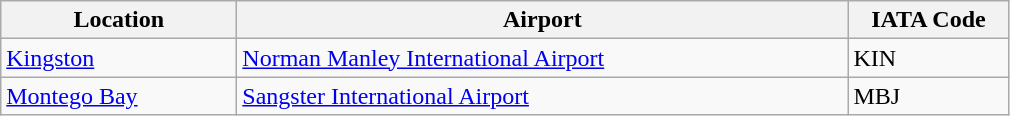<table class="wikitable">
<tr>
<th scope="col" style="width:150px;"><strong>Location</strong></th>
<th scope="col" style="width:400px;"><strong>Airport</strong></th>
<th scope="col" style="width:100px;"><strong>IATA Code</strong></th>
</tr>
<tr>
<td><a href='#'>Kingston</a></td>
<td><a href='#'>Norman Manley International Airport</a></td>
<td>KIN</td>
</tr>
<tr>
<td><a href='#'>Montego Bay</a></td>
<td><a href='#'>Sangster International Airport</a></td>
<td>MBJ</td>
</tr>
</table>
